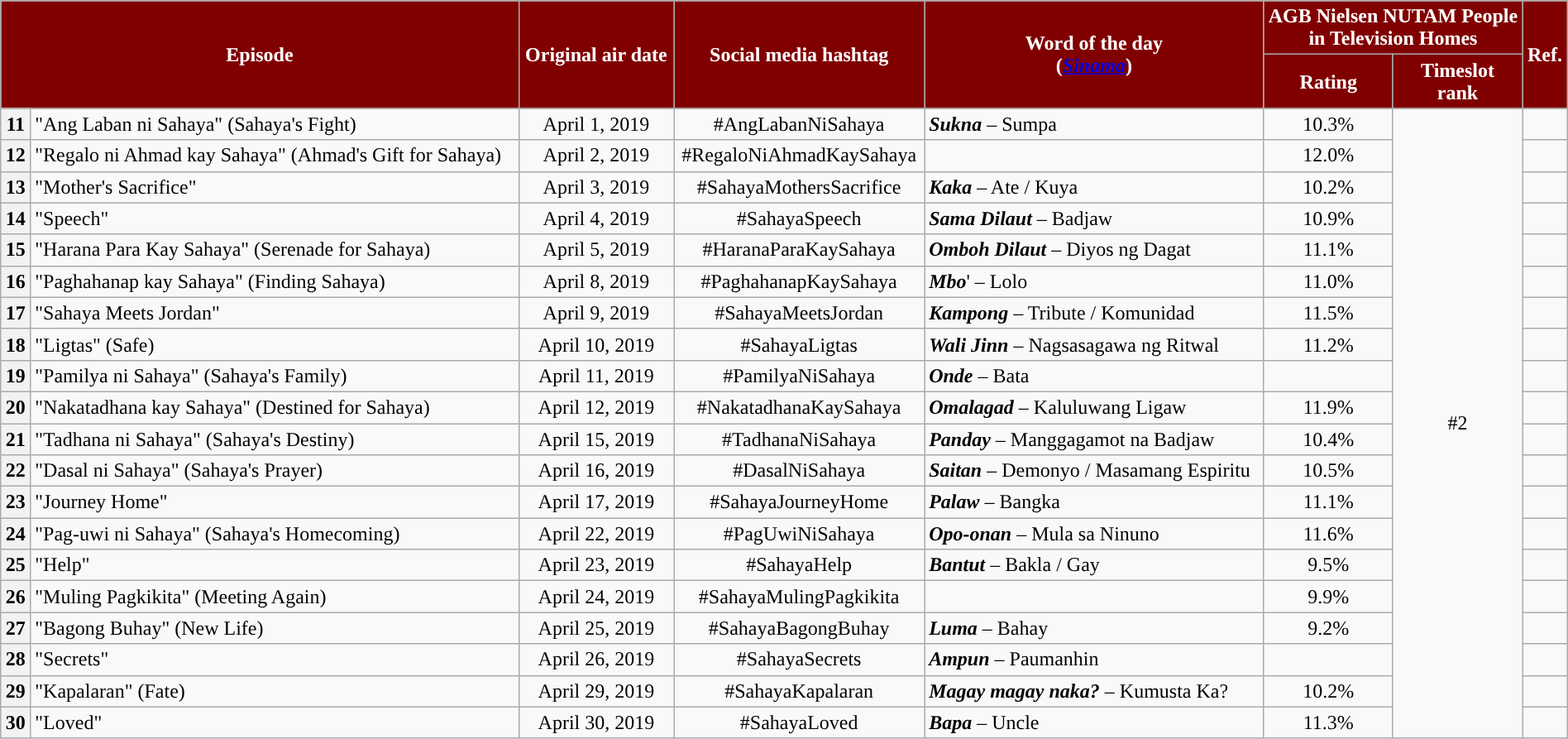<table class="wikitable" style="text-align:center; font-size:100%; line-height:18px;" width="100%">
<tr>
<th style="background-color:#800000; color:#ffffff;" colspan="2" rowspan="2">Episode</th>
<th style="background-color:#800000; color:white" rowspan="2">Original air date</th>
<th style="background-color:#800000; color:white" rowspan="2">Social media hashtag</th>
<th style="background-color:#800000; color:white" rowspan="2">Word of the day<br>(<em><a href='#'>Sinama</a></em>)</th>
<th style="background-color:#800000; color:#ffffff;" colspan="2">AGB Nielsen NUTAM People in Television Homes</th>
<th style="background-color:#800000; color:#ffffff;" rowspan="2">Ref.</th>
</tr>
<tr>
<th style="background-color:#800000; width:75px; color:#ffffff;">Rating</th>
<th style="background-color:#800000; width:75px; color:#ffffff;">Timeslot<br>rank</th>
</tr>
<tr>
<th>11</th>
<td style="text-align: left;">"Ang Laban ni Sahaya" (Sahaya's Fight)</td>
<td>April 1, 2019</td>
<td>#AngLabanNiSahaya</td>
<td style="text-align: left;"><strong><em>Sukna</em></strong> – Sumpa</td>
<td>10.3%</td>
<td rowspan="20">#2</td>
<td></td>
</tr>
<tr>
<th>12</th>
<td style="text-align: left;">"Regalo ni Ahmad kay Sahaya" (Ahmad's Gift for Sahaya)</td>
<td>April 2, 2019</td>
<td>#RegaloNiAhmadKaySahaya</td>
<td></td>
<td>12.0%</td>
<td></td>
</tr>
<tr>
<th>13</th>
<td style="text-align: left;">"Mother's Sacrifice"</td>
<td>April 3, 2019</td>
<td>#SahayaMothersSacrifice</td>
<td style="text-align: left;"><strong><em>Kaka</em></strong> – Ate / Kuya</td>
<td>10.2%</td>
<td></td>
</tr>
<tr>
<th>14</th>
<td style="text-align: left;">"Speech"</td>
<td>April 4, 2019</td>
<td>#SahayaSpeech</td>
<td style="text-align: left;"><strong><em>Sama Dilaut</em></strong> – Badjaw</td>
<td>10.9%</td>
<td></td>
</tr>
<tr>
<th>15</th>
<td style="text-align: left;">"Harana Para Kay Sahaya" (Serenade for Sahaya)</td>
<td>April 5, 2019</td>
<td>#HaranaParaKaySahaya</td>
<td style="text-align: left;"><strong><em>Omboh Dilaut</em></strong> – Diyos ng Dagat</td>
<td>11.1%</td>
<td></td>
</tr>
<tr>
<th>16</th>
<td style="text-align: left;">"Paghahanap kay Sahaya" (Finding Sahaya)</td>
<td>April 8, 2019</td>
<td>#PaghahanapKaySahaya</td>
<td style="text-align: left;"><strong><em>Mbo</em></strong>' – Lolo</td>
<td>11.0%</td>
<td></td>
</tr>
<tr>
<th>17</th>
<td style="text-align: left;">"Sahaya Meets Jordan"</td>
<td>April 9, 2019</td>
<td>#SahayaMeetsJordan</td>
<td style="text-align: left;"><strong><em>Kampong</em></strong> – Tribute / Komunidad</td>
<td>11.5%</td>
<td></td>
</tr>
<tr>
<th>18</th>
<td style="text-align: left;">"Ligtas" (Safe)</td>
<td>April 10, 2019</td>
<td>#SahayaLigtas</td>
<td style="text-align: left;"><strong><em>Wali Jinn</em></strong> – Nagsasagawa ng Ritwal</td>
<td>11.2%</td>
<td></td>
</tr>
<tr>
<th>19</th>
<td style="text-align: left;">"Pamilya ni Sahaya" (Sahaya's Family)</td>
<td>April 11, 2019</td>
<td>#PamilyaNiSahaya</td>
<td style="text-align: left;"><strong><em>Onde</em></strong> – Bata</td>
<td></td>
<td></td>
</tr>
<tr>
<th>20</th>
<td style="text-align: left;">"Nakatadhana kay Sahaya" (Destined for Sahaya)</td>
<td>April 12, 2019</td>
<td>#NakatadhanaKaySahaya</td>
<td style="text-align: left;"><strong><em>Omalagad</em></strong> – Kaluluwang Ligaw</td>
<td>11.9%</td>
<td></td>
</tr>
<tr>
<th>21</th>
<td style="text-align: left;">"Tadhana ni Sahaya" (Sahaya's Destiny)</td>
<td>April 15, 2019</td>
<td>#TadhanaNiSahaya</td>
<td style="text-align: left;"><strong><em>Panday</em></strong> – Manggagamot na Badjaw</td>
<td>10.4%</td>
<td></td>
</tr>
<tr>
<th>22</th>
<td style="text-align: left;">"Dasal ni Sahaya" (Sahaya's Prayer)</td>
<td>April 16, 2019</td>
<td>#DasalNiSahaya</td>
<td style="text-align: left;"><strong><em>Saitan</em></strong> – Demonyo / Masamang Espiritu</td>
<td>10.5%</td>
<td></td>
</tr>
<tr>
<th>23</th>
<td style="text-align: left;">"Journey Home"</td>
<td>April 17, 2019</td>
<td>#SahayaJourneyHome</td>
<td style="text-align: left;"><strong><em>Palaw</em></strong> – Bangka</td>
<td>11.1%</td>
<td></td>
</tr>
<tr>
<th>24</th>
<td style="text-align: left;">"Pag-uwi ni Sahaya" (Sahaya's Homecoming)</td>
<td>April 22, 2019</td>
<td>#PagUwiNiSahaya</td>
<td style="text-align: left;"><strong><em>Opo-onan</em></strong> – Mula sa Ninuno</td>
<td>11.6%</td>
<td></td>
</tr>
<tr>
<th>25</th>
<td style="text-align: left;">"Help"</td>
<td>April 23, 2019</td>
<td>#SahayaHelp</td>
<td style="text-align: left;"><strong><em>Bantut</em></strong> – Bakla / Gay</td>
<td>9.5%</td>
<td></td>
</tr>
<tr>
<th>26</th>
<td style="text-align: left;">"Muling Pagkikita" (Meeting Again)</td>
<td>April 24, 2019</td>
<td>#SahayaMulingPagkikita</td>
<td></td>
<td>9.9%</td>
<td></td>
</tr>
<tr>
<th>27</th>
<td style="text-align: left;">"Bagong Buhay" (New Life)</td>
<td>April 25, 2019</td>
<td>#SahayaBagongBuhay</td>
<td style="text-align: left;"><strong><em>Luma</em></strong> – Bahay</td>
<td>9.2%</td>
<td></td>
</tr>
<tr>
<th>28</th>
<td style="text-align: left;">"Secrets"</td>
<td>April 26, 2019</td>
<td>#SahayaSecrets</td>
<td style="text-align: left;"><strong><em>Ampun</em></strong> – Paumanhin</td>
<td></td>
<td></td>
</tr>
<tr>
<th>29</th>
<td style="text-align: left;">"Kapalaran" (Fate)</td>
<td>April 29, 2019</td>
<td>#SahayaKapalaran</td>
<td style="text-align: left;"><strong><em>Magay magay naka?</em></strong> – Kumusta Ka?</td>
<td>10.2%</td>
<td></td>
</tr>
<tr>
<th>30</th>
<td style="text-align: left;">"Loved"</td>
<td>April 30, 2019</td>
<td>#SahayaLoved</td>
<td style="text-align: left;"><strong><em>Bapa</em></strong> – Uncle</td>
<td>11.3%</td>
<td></td>
</tr>
</table>
